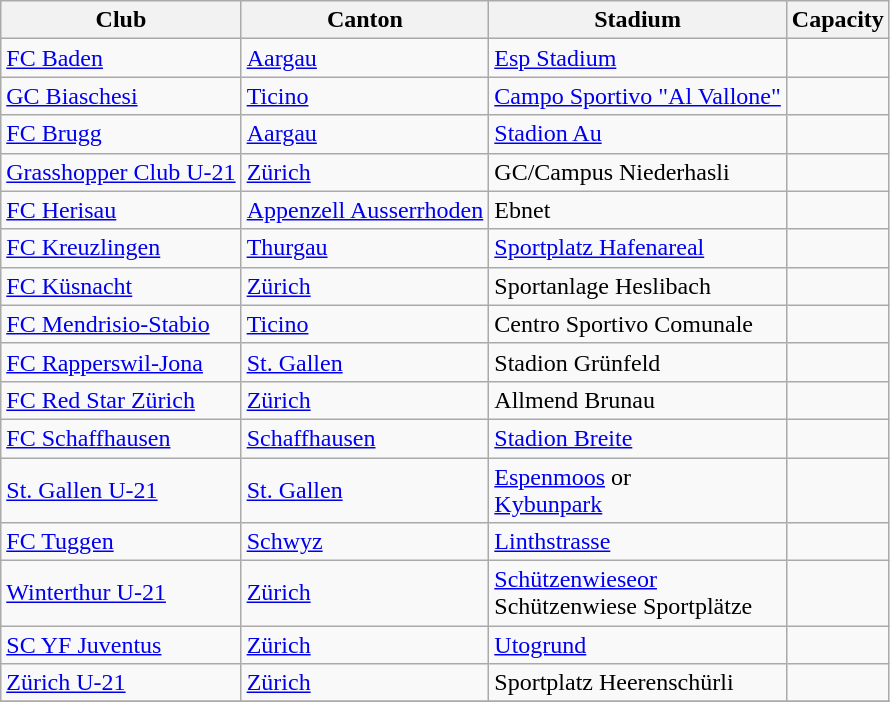<table class="wikitable">
<tr>
<th>Club</th>
<th>Canton</th>
<th>Stadium</th>
<th>Capacity</th>
</tr>
<tr>
<td><a href='#'>FC Baden</a></td>
<td><a href='#'>Aargau</a></td>
<td><a href='#'>Esp Stadium</a></td>
<td></td>
</tr>
<tr>
<td><a href='#'>GC Biaschesi</a></td>
<td><a href='#'>Ticino</a></td>
<td><a href='#'>Campo Sportivo "Al Vallone"</a></td>
<td></td>
</tr>
<tr>
<td><a href='#'>FC Brugg</a></td>
<td><a href='#'>Aargau</a></td>
<td><a href='#'>Stadion Au</a></td>
<td></td>
</tr>
<tr>
<td><a href='#'>Grasshopper Club U-21</a></td>
<td><a href='#'>Zürich</a></td>
<td>GC/Campus Niederhasli</td>
<td></td>
</tr>
<tr>
<td><a href='#'>FC Herisau</a></td>
<td><a href='#'>Appenzell Ausserrhoden</a></td>
<td>Ebnet</td>
<td></td>
</tr>
<tr>
<td><a href='#'>FC Kreuzlingen</a></td>
<td><a href='#'>Thurgau</a></td>
<td><a href='#'>Sportplatz Hafenareal</a></td>
<td></td>
</tr>
<tr>
<td><a href='#'>FC Küsnacht</a></td>
<td><a href='#'>Zürich</a></td>
<td>Sportanlage Heslibach</td>
<td></td>
</tr>
<tr>
<td><a href='#'>FC Mendrisio-Stabio</a></td>
<td><a href='#'>Ticino</a></td>
<td>Centro Sportivo Comunale</td>
<td></td>
</tr>
<tr>
<td><a href='#'>FC Rapperswil-Jona</a></td>
<td><a href='#'>St. Gallen</a></td>
<td>Stadion Grünfeld</td>
<td></td>
</tr>
<tr>
<td><a href='#'>FC Red Star Zürich</a></td>
<td><a href='#'>Zürich</a></td>
<td>Allmend Brunau</td>
<td></td>
</tr>
<tr>
<td><a href='#'>FC Schaffhausen</a></td>
<td><a href='#'>Schaffhausen</a></td>
<td><a href='#'>Stadion Breite</a></td>
<td></td>
</tr>
<tr>
<td><a href='#'>St. Gallen U-21</a></td>
<td><a href='#'>St. Gallen</a></td>
<td><a href='#'>Espenmoos</a> or<br><a href='#'>Kybunpark</a></td>
<td><br></td>
</tr>
<tr>
<td><a href='#'>FC Tuggen</a></td>
<td><a href='#'>Schwyz</a></td>
<td><a href='#'>Linthstrasse</a></td>
<td></td>
</tr>
<tr>
<td><a href='#'>Winterthur U-21</a></td>
<td><a href='#'>Zürich</a></td>
<td><a href='#'>Schützenwieseor</a><br>Schützenwiese Sportplätze</td>
<td><br></td>
</tr>
<tr>
<td><a href='#'>SC YF Juventus</a></td>
<td><a href='#'>Zürich</a></td>
<td><a href='#'>Utogrund</a></td>
<td></td>
</tr>
<tr>
<td><a href='#'>Zürich U-21</a></td>
<td><a href='#'>Zürich</a></td>
<td>Sportplatz Heerenschürli</td>
<td></td>
</tr>
<tr>
</tr>
</table>
